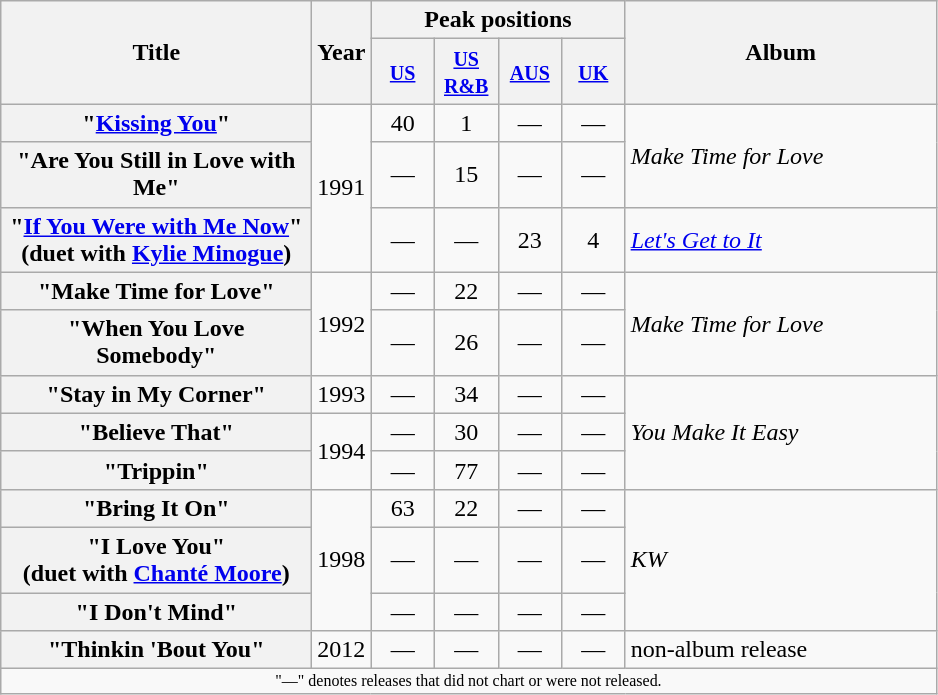<table class="wikitable plainrowheaders" style="text-align:center;">
<tr>
<th align="center" rowspan="2" width="200">Title</th>
<th align="center" rowspan="2" width="10">Year</th>
<th align="center" colspan="4" width="20">Peak positions</th>
<th align="center" rowspan="2" width="200">Album</th>
</tr>
<tr>
<th width="35"><small><a href='#'>US</a></small><br></th>
<th width="35"><small><a href='#'>US<br> R&B</a></small><br></th>
<th width="35"><small><a href='#'>AUS</a></small><br></th>
<th width="35"><small><a href='#'>UK</a></small><br></th>
</tr>
<tr>
<th scope="row">"<a href='#'>Kissing You</a>"</th>
<td rowspan="3">1991</td>
<td align="center">40</td>
<td align="center">1</td>
<td align="center">—</td>
<td align="center">—</td>
<td align="left" rowspan="2"><em>Make Time for Love</em></td>
</tr>
<tr>
<th scope="row">"Are You Still in Love with Me"</th>
<td align="center">—</td>
<td align="center">15</td>
<td align="center">—</td>
<td align="center">—</td>
</tr>
<tr>
<th scope="row">"<a href='#'>If You Were with Me Now</a>" <br><span>(duet with <a href='#'>Kylie Minogue</a>)</span></th>
<td align="center">—</td>
<td align="center">—</td>
<td align="center">23</td>
<td align="center">4</td>
<td align="left" rowspan="1"><em><a href='#'>Let's Get to It</a></em></td>
</tr>
<tr>
<th scope="row">"Make Time for Love"</th>
<td rowspan="2">1992</td>
<td align="center">—</td>
<td align="center">22</td>
<td align="center">—</td>
<td align="center">—</td>
<td align="left" rowspan="2"><em>Make Time for Love</em></td>
</tr>
<tr>
<th scope="row">"When You Love Somebody"</th>
<td align="center">—</td>
<td align="center">26</td>
<td align="center">—</td>
<td align="center">—</td>
</tr>
<tr>
<th scope="row">"Stay in My Corner"</th>
<td rowspan="1">1993</td>
<td align="center">—</td>
<td align="center">34</td>
<td align="center">—</td>
<td align="center">—</td>
<td align="left" rowspan="3"><em>You Make It Easy</em></td>
</tr>
<tr>
<th scope="row">"Believe That"</th>
<td rowspan="2">1994</td>
<td align="center">—</td>
<td align="center">30</td>
<td align="center">—</td>
<td align="center">—</td>
</tr>
<tr>
<th scope="row">"Trippin"</th>
<td align="center">—</td>
<td align="center">77</td>
<td align="center">—</td>
<td align="center">—</td>
</tr>
<tr>
<th scope="row">"Bring It On"</th>
<td rowspan="3">1998</td>
<td align="center">63</td>
<td align="center">22</td>
<td align="center">—</td>
<td align="center">—</td>
<td align="left" rowspan="3"><em>KW</em></td>
</tr>
<tr>
<th scope="row">"I Love You" <br> <span>(duet with <a href='#'>Chanté Moore</a>)</span></th>
<td align="center">—</td>
<td align="center">—</td>
<td align="center">—</td>
<td align="center">—</td>
</tr>
<tr>
<th scope="row">"I Don't Mind"</th>
<td align="center">—</td>
<td align="center">—</td>
<td align="center">—</td>
<td align="center">—</td>
</tr>
<tr>
<th scope="row">"Thinkin 'Bout You"</th>
<td rowspan="1">2012</td>
<td align="center">—</td>
<td align="center">—</td>
<td align="center">—</td>
<td align="center">—</td>
<td align="left" rowspan="1">non-album release</td>
</tr>
<tr>
<td align="center" colspan="15" style="font-size:8pt">"—" denotes releases that did not chart or were not released.</td>
</tr>
</table>
